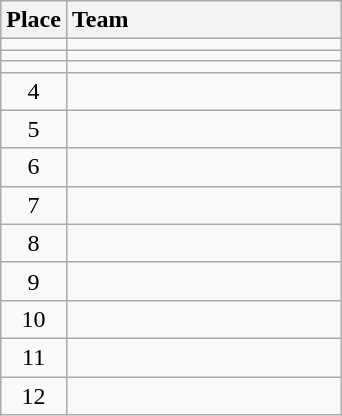<table class="wikitable" style="text-align:center; padding-bottom:0;">
<tr>
<th>Place</th>
<th style="width:11em; text-align:left;">Team</th>
</tr>
<tr>
<td></td>
<td align=left></td>
</tr>
<tr>
<td></td>
<td align=left></td>
</tr>
<tr>
<td></td>
<td align=left></td>
</tr>
<tr>
<td>4</td>
<td align=left></td>
</tr>
<tr>
<td>5</td>
<td align=left></td>
</tr>
<tr>
<td>6</td>
<td align=left></td>
</tr>
<tr>
<td>7</td>
<td align=left></td>
</tr>
<tr>
<td>8</td>
<td align=left></td>
</tr>
<tr>
<td>9</td>
<td align=left></td>
</tr>
<tr>
<td>10</td>
<td align=left></td>
</tr>
<tr>
<td>11</td>
<td align=left></td>
</tr>
<tr>
<td>12</td>
<td align=left></td>
</tr>
</table>
